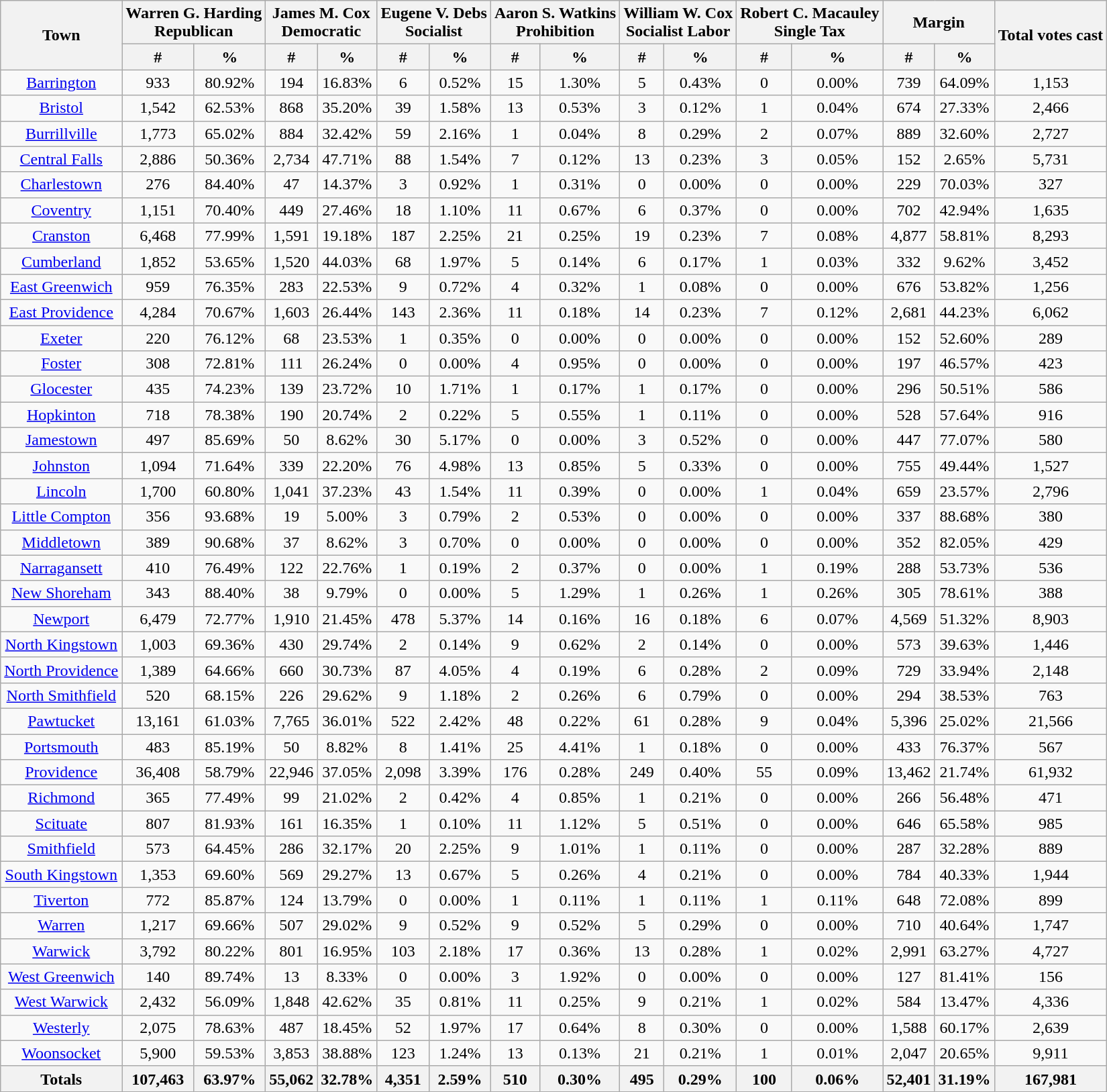<table class="wikitable sortable" style="text-align:center">
<tr>
<th style="text-align:center;" rowspan="2">Town</th>
<th style="text-align:center;" colspan="2">Warren G. Harding<br>Republican</th>
<th style="text-align:center;" colspan="2">James M. Cox<br>Democratic</th>
<th style="text-align:center;" colspan="2">Eugene V. Debs<br>Socialist</th>
<th style="text-align:center;" colspan="2">Aaron S. Watkins<br>Prohibition</th>
<th style="text-align:center;" colspan="2">William W. Cox<br>Socialist Labor</th>
<th style="text-align:center;" colspan="2">Robert C. Macauley<br>Single Tax</th>
<th style="text-align:center;" colspan="2">Margin</th>
<th style="text-align:center;" rowspan="2" style="text-align:center;">Total votes cast</th>
</tr>
<tr>
<th style="text-align:center;" data-sort-type="number">#</th>
<th style="text-align:center;" data-sort-type="number">%</th>
<th style="text-align:center;" data-sort-type="number">#</th>
<th style="text-align:center;" data-sort-type="number">%</th>
<th style="text-align:center;" data-sort-type="number">#</th>
<th style="text-align:center;" data-sort-type="number">%</th>
<th style="text-align:center;" data-sort-type="number">#</th>
<th style="text-align:center;" data-sort-type="number">%</th>
<th style="text-align:center;" data-sort-type="number">#</th>
<th style="text-align:center;" data-sort-type="number">%</th>
<th style="text-align:center;" data-sort-type="number">#</th>
<th style="text-align:center;" data-sort-type="number">%</th>
<th style="text-align:center;" data-sort-type="number">#</th>
<th style="text-align:center;" data-sort-type="number">%</th>
</tr>
<tr style="text-align:center;">
<td><a href='#'>Barrington</a></td>
<td>933</td>
<td>80.92%</td>
<td>194</td>
<td>16.83%</td>
<td>6</td>
<td>0.52%</td>
<td>15</td>
<td>1.30%</td>
<td>5</td>
<td>0.43%</td>
<td>0</td>
<td>0.00%</td>
<td>739</td>
<td>64.09%</td>
<td>1,153</td>
</tr>
<tr style="text-align:center;">
<td><a href='#'>Bristol</a></td>
<td>1,542</td>
<td>62.53%</td>
<td>868</td>
<td>35.20%</td>
<td>39</td>
<td>1.58%</td>
<td>13</td>
<td>0.53%</td>
<td>3</td>
<td>0.12%</td>
<td>1</td>
<td>0.04%</td>
<td>674</td>
<td>27.33%</td>
<td>2,466</td>
</tr>
<tr style="text-align:center;">
<td><a href='#'>Burrillville</a></td>
<td>1,773</td>
<td>65.02%</td>
<td>884</td>
<td>32.42%</td>
<td>59</td>
<td>2.16%</td>
<td>1</td>
<td>0.04%</td>
<td>8</td>
<td>0.29%</td>
<td>2</td>
<td>0.07%</td>
<td>889</td>
<td>32.60%</td>
<td>2,727</td>
</tr>
<tr style="text-align:center;">
<td><a href='#'>Central Falls</a></td>
<td>2,886</td>
<td>50.36%</td>
<td>2,734</td>
<td>47.71%</td>
<td>88</td>
<td>1.54%</td>
<td>7</td>
<td>0.12%</td>
<td>13</td>
<td>0.23%</td>
<td>3</td>
<td>0.05%</td>
<td>152</td>
<td>2.65%</td>
<td>5,731</td>
</tr>
<tr style="text-align:center;">
<td><a href='#'>Charlestown</a></td>
<td>276</td>
<td>84.40%</td>
<td>47</td>
<td>14.37%</td>
<td>3</td>
<td>0.92%</td>
<td>1</td>
<td>0.31%</td>
<td>0</td>
<td>0.00%</td>
<td>0</td>
<td>0.00%</td>
<td>229</td>
<td>70.03%</td>
<td>327</td>
</tr>
<tr style="text-align:center;">
<td><a href='#'>Coventry</a></td>
<td>1,151</td>
<td>70.40%</td>
<td>449</td>
<td>27.46%</td>
<td>18</td>
<td>1.10%</td>
<td>11</td>
<td>0.67%</td>
<td>6</td>
<td>0.37%</td>
<td>0</td>
<td>0.00%</td>
<td>702</td>
<td>42.94%</td>
<td>1,635</td>
</tr>
<tr style="text-align:center;">
<td><a href='#'>Cranston</a></td>
<td>6,468</td>
<td>77.99%</td>
<td>1,591</td>
<td>19.18%</td>
<td>187</td>
<td>2.25%</td>
<td>21</td>
<td>0.25%</td>
<td>19</td>
<td>0.23%</td>
<td>7</td>
<td>0.08%</td>
<td>4,877</td>
<td>58.81%</td>
<td>8,293</td>
</tr>
<tr style="text-align:center;">
<td><a href='#'>Cumberland</a></td>
<td>1,852</td>
<td>53.65%</td>
<td>1,520</td>
<td>44.03%</td>
<td>68</td>
<td>1.97%</td>
<td>5</td>
<td>0.14%</td>
<td>6</td>
<td>0.17%</td>
<td>1</td>
<td>0.03%</td>
<td>332</td>
<td>9.62%</td>
<td>3,452</td>
</tr>
<tr style="text-align:center;">
<td><a href='#'>East Greenwich</a></td>
<td>959</td>
<td>76.35%</td>
<td>283</td>
<td>22.53%</td>
<td>9</td>
<td>0.72%</td>
<td>4</td>
<td>0.32%</td>
<td>1</td>
<td>0.08%</td>
<td>0</td>
<td>0.00%</td>
<td>676</td>
<td>53.82%</td>
<td>1,256</td>
</tr>
<tr style="text-align:center;">
<td><a href='#'>East Providence</a></td>
<td>4,284</td>
<td>70.67%</td>
<td>1,603</td>
<td>26.44%</td>
<td>143</td>
<td>2.36%</td>
<td>11</td>
<td>0.18%</td>
<td>14</td>
<td>0.23%</td>
<td>7</td>
<td>0.12%</td>
<td>2,681</td>
<td>44.23%</td>
<td>6,062</td>
</tr>
<tr style="text-align:center;">
<td><a href='#'>Exeter</a></td>
<td>220</td>
<td>76.12%</td>
<td>68</td>
<td>23.53%</td>
<td>1</td>
<td>0.35%</td>
<td>0</td>
<td>0.00%</td>
<td>0</td>
<td>0.00%</td>
<td>0</td>
<td>0.00%</td>
<td>152</td>
<td>52.60%</td>
<td>289</td>
</tr>
<tr style="text-align:center;">
<td><a href='#'>Foster</a></td>
<td>308</td>
<td>72.81%</td>
<td>111</td>
<td>26.24%</td>
<td>0</td>
<td>0.00%</td>
<td>4</td>
<td>0.95%</td>
<td>0</td>
<td>0.00%</td>
<td>0</td>
<td>0.00%</td>
<td>197</td>
<td>46.57%</td>
<td>423</td>
</tr>
<tr style="text-align:center;">
<td><a href='#'>Glocester</a></td>
<td>435</td>
<td>74.23%</td>
<td>139</td>
<td>23.72%</td>
<td>10</td>
<td>1.71%</td>
<td>1</td>
<td>0.17%</td>
<td>1</td>
<td>0.17%</td>
<td>0</td>
<td>0.00%</td>
<td>296</td>
<td>50.51%</td>
<td>586</td>
</tr>
<tr style="text-align:center;">
<td><a href='#'>Hopkinton</a></td>
<td>718</td>
<td>78.38%</td>
<td>190</td>
<td>20.74%</td>
<td>2</td>
<td>0.22%</td>
<td>5</td>
<td>0.55%</td>
<td>1</td>
<td>0.11%</td>
<td>0</td>
<td>0.00%</td>
<td>528</td>
<td>57.64%</td>
<td>916</td>
</tr>
<tr style="text-align:center;">
<td><a href='#'>Jamestown</a></td>
<td>497</td>
<td>85.69%</td>
<td>50</td>
<td>8.62%</td>
<td>30</td>
<td>5.17%</td>
<td>0</td>
<td>0.00%</td>
<td>3</td>
<td>0.52%</td>
<td>0</td>
<td>0.00%</td>
<td>447</td>
<td>77.07%</td>
<td>580</td>
</tr>
<tr style="text-align:center;">
<td><a href='#'>Johnston</a></td>
<td>1,094</td>
<td>71.64%</td>
<td>339</td>
<td>22.20%</td>
<td>76</td>
<td>4.98%</td>
<td>13</td>
<td>0.85%</td>
<td>5</td>
<td>0.33%</td>
<td>0</td>
<td>0.00%</td>
<td>755</td>
<td>49.44%</td>
<td>1,527</td>
</tr>
<tr style="text-align:center;">
<td><a href='#'>Lincoln</a></td>
<td>1,700</td>
<td>60.80%</td>
<td>1,041</td>
<td>37.23%</td>
<td>43</td>
<td>1.54%</td>
<td>11</td>
<td>0.39%</td>
<td>0</td>
<td>0.00%</td>
<td>1</td>
<td>0.04%</td>
<td>659</td>
<td>23.57%</td>
<td>2,796</td>
</tr>
<tr style="text-align:center;">
<td><a href='#'>Little Compton</a></td>
<td>356</td>
<td>93.68%</td>
<td>19</td>
<td>5.00%</td>
<td>3</td>
<td>0.79%</td>
<td>2</td>
<td>0.53%</td>
<td>0</td>
<td>0.00%</td>
<td>0</td>
<td>0.00%</td>
<td>337</td>
<td>88.68%</td>
<td>380</td>
</tr>
<tr style="text-align:center;">
<td><a href='#'>Middletown</a></td>
<td>389</td>
<td>90.68%</td>
<td>37</td>
<td>8.62%</td>
<td>3</td>
<td>0.70%</td>
<td>0</td>
<td>0.00%</td>
<td>0</td>
<td>0.00%</td>
<td>0</td>
<td>0.00%</td>
<td>352</td>
<td>82.05%</td>
<td>429</td>
</tr>
<tr style="text-align:center;">
<td><a href='#'>Narragansett</a></td>
<td>410</td>
<td>76.49%</td>
<td>122</td>
<td>22.76%</td>
<td>1</td>
<td>0.19%</td>
<td>2</td>
<td>0.37%</td>
<td>0</td>
<td>0.00%</td>
<td>1</td>
<td>0.19%</td>
<td>288</td>
<td>53.73%</td>
<td>536</td>
</tr>
<tr style="text-align:center;">
<td><a href='#'>New Shoreham</a></td>
<td>343</td>
<td>88.40%</td>
<td>38</td>
<td>9.79%</td>
<td>0</td>
<td>0.00%</td>
<td>5</td>
<td>1.29%</td>
<td>1</td>
<td>0.26%</td>
<td>1</td>
<td>0.26%</td>
<td>305</td>
<td>78.61%</td>
<td>388</td>
</tr>
<tr style="text-align:center;">
<td><a href='#'>Newport</a></td>
<td>6,479</td>
<td>72.77%</td>
<td>1,910</td>
<td>21.45%</td>
<td>478</td>
<td>5.37%</td>
<td>14</td>
<td>0.16%</td>
<td>16</td>
<td>0.18%</td>
<td>6</td>
<td>0.07%</td>
<td>4,569</td>
<td>51.32%</td>
<td>8,903</td>
</tr>
<tr style="text-align:center;">
<td><a href='#'>North Kingstown</a></td>
<td>1,003</td>
<td>69.36%</td>
<td>430</td>
<td>29.74%</td>
<td>2</td>
<td>0.14%</td>
<td>9</td>
<td>0.62%</td>
<td>2</td>
<td>0.14%</td>
<td>0</td>
<td>0.00%</td>
<td>573</td>
<td>39.63%</td>
<td>1,446</td>
</tr>
<tr style="text-align:center;">
<td><a href='#'>North Providence</a></td>
<td>1,389</td>
<td>64.66%</td>
<td>660</td>
<td>30.73%</td>
<td>87</td>
<td>4.05%</td>
<td>4</td>
<td>0.19%</td>
<td>6</td>
<td>0.28%</td>
<td>2</td>
<td>0.09%</td>
<td>729</td>
<td>33.94%</td>
<td>2,148</td>
</tr>
<tr style="text-align:center;">
<td><a href='#'>North Smithfield</a></td>
<td>520</td>
<td>68.15%</td>
<td>226</td>
<td>29.62%</td>
<td>9</td>
<td>1.18%</td>
<td>2</td>
<td>0.26%</td>
<td>6</td>
<td>0.79%</td>
<td>0</td>
<td>0.00%</td>
<td>294</td>
<td>38.53%</td>
<td>763</td>
</tr>
<tr style="text-align:center;">
<td><a href='#'>Pawtucket</a></td>
<td>13,161</td>
<td>61.03%</td>
<td>7,765</td>
<td>36.01%</td>
<td>522</td>
<td>2.42%</td>
<td>48</td>
<td>0.22%</td>
<td>61</td>
<td>0.28%</td>
<td>9</td>
<td>0.04%</td>
<td>5,396</td>
<td>25.02%</td>
<td>21,566</td>
</tr>
<tr style="text-align:center;">
<td><a href='#'>Portsmouth</a></td>
<td>483</td>
<td>85.19%</td>
<td>50</td>
<td>8.82%</td>
<td>8</td>
<td>1.41%</td>
<td>25</td>
<td>4.41%</td>
<td>1</td>
<td>0.18%</td>
<td>0</td>
<td>0.00%</td>
<td>433</td>
<td>76.37%</td>
<td>567</td>
</tr>
<tr style="text-align:center;">
<td><a href='#'>Providence</a></td>
<td>36,408</td>
<td>58.79%</td>
<td>22,946</td>
<td>37.05%</td>
<td>2,098</td>
<td>3.39%</td>
<td>176</td>
<td>0.28%</td>
<td>249</td>
<td>0.40%</td>
<td>55</td>
<td>0.09%</td>
<td>13,462</td>
<td>21.74%</td>
<td>61,932</td>
</tr>
<tr style="text-align:center;">
<td><a href='#'>Richmond</a></td>
<td>365</td>
<td>77.49%</td>
<td>99</td>
<td>21.02%</td>
<td>2</td>
<td>0.42%</td>
<td>4</td>
<td>0.85%</td>
<td>1</td>
<td>0.21%</td>
<td>0</td>
<td>0.00%</td>
<td>266</td>
<td>56.48%</td>
<td>471</td>
</tr>
<tr style="text-align:center;">
<td><a href='#'>Scituate</a></td>
<td>807</td>
<td>81.93%</td>
<td>161</td>
<td>16.35%</td>
<td>1</td>
<td>0.10%</td>
<td>11</td>
<td>1.12%</td>
<td>5</td>
<td>0.51%</td>
<td>0</td>
<td>0.00%</td>
<td>646</td>
<td>65.58%</td>
<td>985</td>
</tr>
<tr style="text-align:center;">
<td><a href='#'>Smithfield</a></td>
<td>573</td>
<td>64.45%</td>
<td>286</td>
<td>32.17%</td>
<td>20</td>
<td>2.25%</td>
<td>9</td>
<td>1.01%</td>
<td>1</td>
<td>0.11%</td>
<td>0</td>
<td>0.00%</td>
<td>287</td>
<td>32.28%</td>
<td>889</td>
</tr>
<tr style="text-align:center;">
<td><a href='#'>South Kingstown</a></td>
<td>1,353</td>
<td>69.60%</td>
<td>569</td>
<td>29.27%</td>
<td>13</td>
<td>0.67%</td>
<td>5</td>
<td>0.26%</td>
<td>4</td>
<td>0.21%</td>
<td>0</td>
<td>0.00%</td>
<td>784</td>
<td>40.33%</td>
<td>1,944</td>
</tr>
<tr style="text-align:center;">
<td><a href='#'>Tiverton</a></td>
<td>772</td>
<td>85.87%</td>
<td>124</td>
<td>13.79%</td>
<td>0</td>
<td>0.00%</td>
<td>1</td>
<td>0.11%</td>
<td>1</td>
<td>0.11%</td>
<td>1</td>
<td>0.11%</td>
<td>648</td>
<td>72.08%</td>
<td>899</td>
</tr>
<tr style="text-align:center;">
<td><a href='#'>Warren</a></td>
<td>1,217</td>
<td>69.66%</td>
<td>507</td>
<td>29.02%</td>
<td>9</td>
<td>0.52%</td>
<td>9</td>
<td>0.52%</td>
<td>5</td>
<td>0.29%</td>
<td>0</td>
<td>0.00%</td>
<td>710</td>
<td>40.64%</td>
<td>1,747</td>
</tr>
<tr style="text-align:center;">
<td><a href='#'>Warwick</a></td>
<td>3,792</td>
<td>80.22%</td>
<td>801</td>
<td>16.95%</td>
<td>103</td>
<td>2.18%</td>
<td>17</td>
<td>0.36%</td>
<td>13</td>
<td>0.28%</td>
<td>1</td>
<td>0.02%</td>
<td>2,991</td>
<td>63.27%</td>
<td>4,727</td>
</tr>
<tr style="text-align:center;">
<td><a href='#'>West Greenwich</a></td>
<td>140</td>
<td>89.74%</td>
<td>13</td>
<td>8.33%</td>
<td>0</td>
<td>0.00%</td>
<td>3</td>
<td>1.92%</td>
<td>0</td>
<td>0.00%</td>
<td>0</td>
<td>0.00%</td>
<td>127</td>
<td>81.41%</td>
<td>156</td>
</tr>
<tr style="text-align:center;">
<td><a href='#'>West Warwick</a></td>
<td>2,432</td>
<td>56.09%</td>
<td>1,848</td>
<td>42.62%</td>
<td>35</td>
<td>0.81%</td>
<td>11</td>
<td>0.25%</td>
<td>9</td>
<td>0.21%</td>
<td>1</td>
<td>0.02%</td>
<td>584</td>
<td>13.47%</td>
<td>4,336</td>
</tr>
<tr style="text-align:center;">
<td><a href='#'>Westerly</a></td>
<td>2,075</td>
<td>78.63%</td>
<td>487</td>
<td>18.45%</td>
<td>52</td>
<td>1.97%</td>
<td>17</td>
<td>0.64%</td>
<td>8</td>
<td>0.30%</td>
<td>0</td>
<td>0.00%</td>
<td>1,588</td>
<td>60.17%</td>
<td>2,639</td>
</tr>
<tr style="text-align:center;">
<td><a href='#'>Woonsocket</a></td>
<td>5,900</td>
<td>59.53%</td>
<td>3,853</td>
<td>38.88%</td>
<td>123</td>
<td>1.24%</td>
<td>13</td>
<td>0.13%</td>
<td>21</td>
<td>0.21%</td>
<td>1</td>
<td>0.01%</td>
<td>2,047</td>
<td>20.65%</td>
<td>9,911</td>
</tr>
<tr style="text-align:center;">
<th>Totals</th>
<th>107,463</th>
<th>63.97%</th>
<th>55,062</th>
<th>32.78%</th>
<th>4,351</th>
<th>2.59%</th>
<th>510</th>
<th>0.30%</th>
<th>495</th>
<th>0.29%</th>
<th>100</th>
<th>0.06%</th>
<th>52,401</th>
<th>31.19%</th>
<th>167,981</th>
</tr>
</table>
